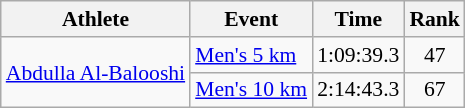<table class="wikitable" style="font-size:90%;">
<tr>
<th>Athlete</th>
<th>Event</th>
<th>Time</th>
<th>Rank</th>
</tr>
<tr align=center>
<td align=left rowspan=2><a href='#'>Abdulla Al-Balooshi</a></td>
<td align=left><a href='#'>Men's 5 km</a></td>
<td>1:09:39.3</td>
<td>47</td>
</tr>
<tr align=center>
<td align=left><a href='#'>Men's 10 km</a></td>
<td>2:14:43.3</td>
<td>67</td>
</tr>
</table>
